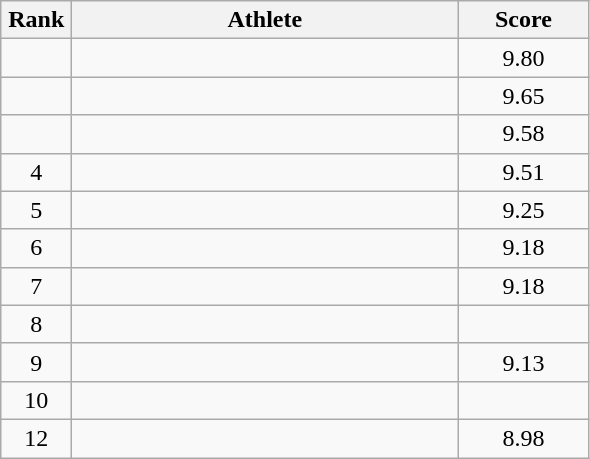<table class = "wikitable" style="text-align:center;">
<tr>
<th width=40>Rank</th>
<th width=250>Athlete</th>
<th width=80>Score</th>
</tr>
<tr>
<td></td>
<td align=left></td>
<td>9.80</td>
</tr>
<tr>
<td></td>
<td align=left></td>
<td>9.65</td>
</tr>
<tr>
<td></td>
<td align=left></td>
<td>9.58</td>
</tr>
<tr>
<td>4</td>
<td align=left></td>
<td>9.51</td>
</tr>
<tr>
<td>5</td>
<td align=left></td>
<td>9.25</td>
</tr>
<tr>
<td>6</td>
<td align=left></td>
<td>9.18</td>
</tr>
<tr>
<td>7</td>
<td align=left></td>
<td>9.18</td>
</tr>
<tr>
<td>8</td>
<td align=left></td>
<td></td>
</tr>
<tr>
<td>9</td>
<td align=left></td>
<td>9.13</td>
</tr>
<tr>
<td>10</td>
<td align=left></td>
<td></td>
</tr>
<tr>
<td>12</td>
<td align=left></td>
<td>8.98</td>
</tr>
</table>
